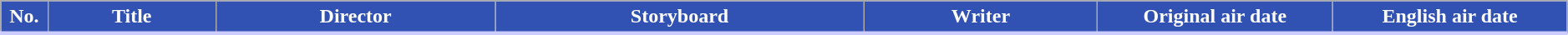<table class = "wikitable" width = "99%">
<tr style = "border-bottom:3px solid #CCF">
<th style = "background:#3152B3; color:#FFF;" width="3%">No.</th>
<th style = "background:#3152B3; color:#FFF;">Title</th>
<th style = "background:#3152B3; color:#FFF;">Director</th>
<th style = "background:#3152B3; color:#FFF;">Storyboard</th>
<th style = "background:#3152B3; color:#FFF;">Writer</th>
<th style = "background:#3152B3; color:#FFF;" width="15%">Original air date</th>
<th style = "background:#3152B3; color:#FFF;" width="15%">English air date<br>







































</th>
</tr>
</table>
